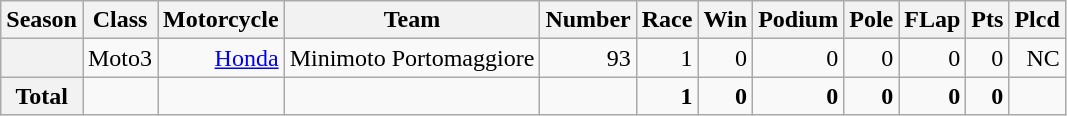<table class="wikitable" style=text-align:right>
<tr>
<th>Season</th>
<th>Class</th>
<th>Motorcycle</th>
<th>Team</th>
<th>Number</th>
<th>Race</th>
<th>Win</th>
<th>Podium</th>
<th>Pole</th>
<th>FLap</th>
<th>Pts</th>
<th>Plcd</th>
</tr>
<tr>
<th></th>
<td>Moto3</td>
<td><a href='#'>Honda</a></td>
<td>Minimoto Portomaggiore</td>
<td>93</td>
<td>1</td>
<td>0</td>
<td>0</td>
<td>0</td>
<td>0</td>
<td>0</td>
<td>NC</td>
</tr>
<tr>
<th>Total</th>
<td></td>
<td></td>
<td></td>
<td></td>
<td><strong>1</strong></td>
<td><strong>0</strong></td>
<td><strong>0</strong></td>
<td><strong>0</strong></td>
<td><strong>0</strong></td>
<td><strong>0</strong></td>
<td></td>
</tr>
</table>
